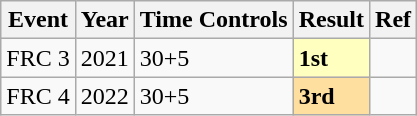<table class="wikitable">
<tr>
<th>Event</th>
<th>Year</th>
<th>Time Controls</th>
<th>Result</th>
<th>Ref</th>
</tr>
<tr>
<td>FRC 3</td>
<td>2021</td>
<td>30+5</td>
<td style="background:#FFFFBF;"><strong>1st</strong></td>
<td></td>
</tr>
<tr>
<td>FRC 4</td>
<td>2022</td>
<td>30+5</td>
<td style="background:#FFDF9F;"><strong>3rd</strong></td>
<td></td>
</tr>
</table>
